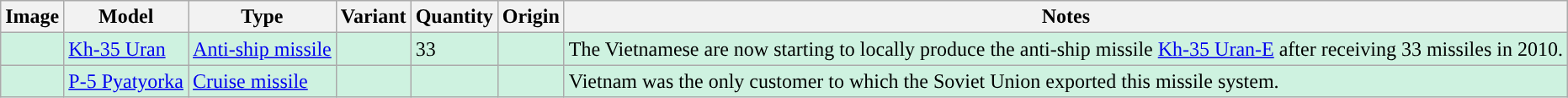<table class="wikitable">
<tr>
<th>Image</th>
<th>Model</th>
<th>Type</th>
<th>Variant</th>
<th>Quantity</th>
<th>Origin</th>
<th>Notes</th>
</tr>
<tr>
<td style="background: #CEF2E0"></td>
<td style="background: #CEF2E0"><a href='#'>Kh-35 Uran</a></td>
<td style="background: #CEF2E0"><a href='#'>Anti-ship missile</a></td>
<td style="background: #CEF2E0"></td>
<td style="background: #CEF2E0">33</td>
<td style="background: #CEF2E0"></td>
<td style="background: #CEF2E0">The Vietnamese are now starting to locally produce the anti-ship missile <a href='#'>Kh-35 Uran-E</a> after receiving 33 missiles in 2010.</td>
</tr>
<tr>
<td style="background: #CEF2E0"></td>
<td style="background: #CEF2E0"><a href='#'>P-5 Pyatyorka</a></td>
<td style="background: #CEF2E0"><a href='#'>Cruise missile</a></td>
<td style="background: #CEF2E0"></td>
<td style="background: #CEF2E0"></td>
<td style="background: #CEF2E0"></td>
<td style="background: #CEF2E0">Vietnam was the only customer to which the Soviet Union exported this missile system.</td>
</tr>
</table>
